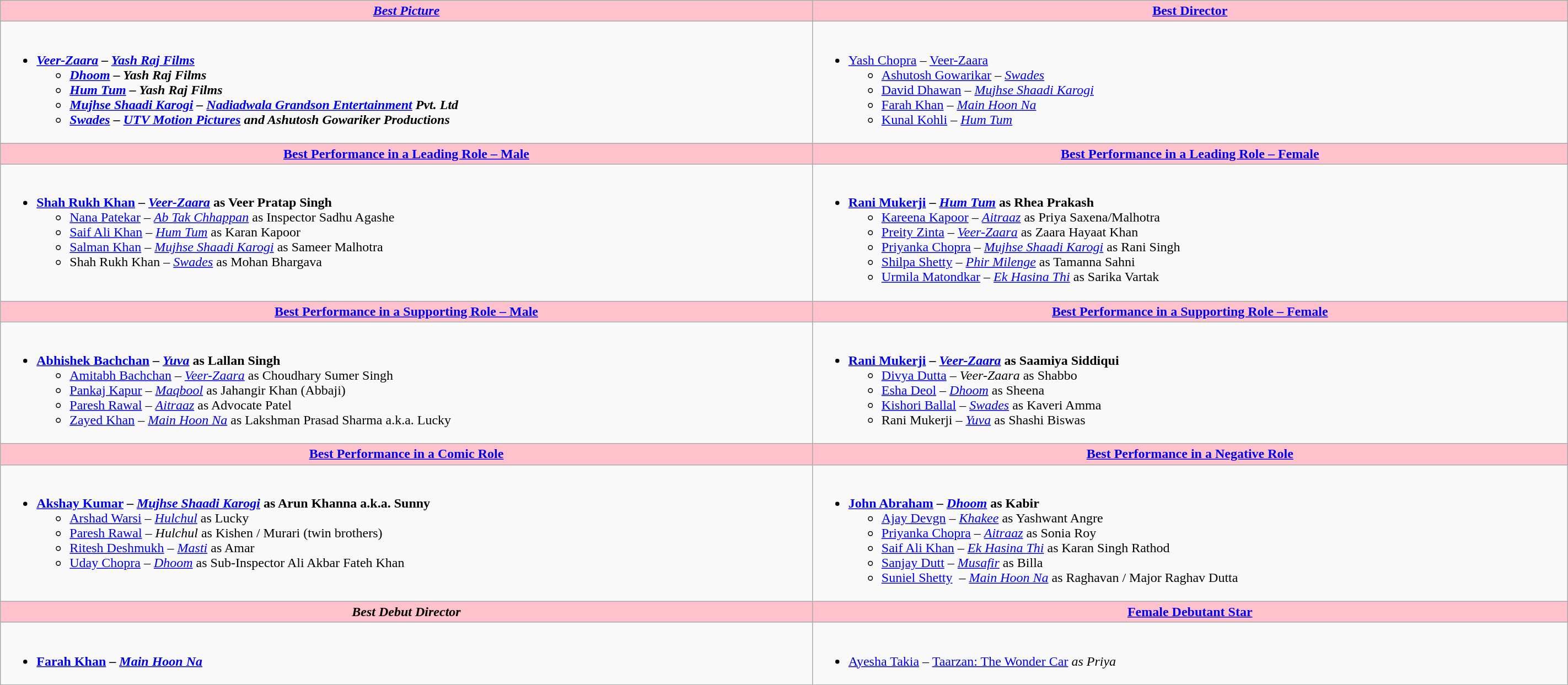<table class=wikitable style="width:150%">
<tr>
<th style="background:#FFC1CC;" ! style="width="50%"><a href='#'><em>Best Picture</em></a></th>
<th style="background:#FFC1CC;" ! style="width="50%"><a href='#'>Best Director</a></th>
</tr>
<tr>
<td valign="top"><br><ul><li><strong><em><a href='#'>Veer-Zaara</a><em> – <a href='#'>Yash Raj Films</a><strong><ul><li></em><a href='#'>Dhoom</a><em> – Yash Raj Films</li><li></em><a href='#'>Hum Tum</a><em> – Yash Raj Films</li><li></em><a href='#'>Mujhse Shaadi Karogi</a><em> – <a href='#'>Nadiadwala Grandson Entertainment</a> Pvt. Ltd</li><li></em><a href='#'>Swades</a><em> – <a href='#'>UTV Motion Pictures</a> and Ashutosh Gowariker Productions</li></ul></li></ul></td>
<td valign="top"><br><ul><li></strong><a href='#'>Yash Chopra</a> – </em><a href='#'>Veer-Zaara</a></em></strong><ul><li><a href='#'>Ashutosh Gowarikar</a> – <em><a href='#'>Swades</a></em></li><li><a href='#'>David Dhawan</a> – <em><a href='#'>Mujhse Shaadi Karogi</a></em></li><li><a href='#'>Farah Khan</a> – <em><a href='#'>Main Hoon Na</a></em></li><li><a href='#'>Kunal Kohli</a> – <em><a href='#'>Hum Tum</a></em></li></ul></li></ul></td>
</tr>
<tr>
<th style="background:#FFC1CC;" ! style="width="50%"><a href='#'>Best Performance in a Leading Role – Male</a></th>
<th style="background:#FFC1CC;" ! style="width="50%"><a href='#'>Best Performance in a Leading Role – Female</a></th>
</tr>
<tr>
<td valign="top"><br><ul><li><strong><a href='#'>Shah Rukh Khan</a> – <em><a href='#'>Veer-Zaara</a></em> as Veer Pratap Singh</strong><ul><li><a href='#'>Nana Patekar</a> – <em><a href='#'>Ab Tak Chhappan</a></em> as Inspector Sadhu Agashe</li><li><a href='#'>Saif Ali Khan</a> – <em><a href='#'>Hum Tum</a></em> as Karan Kapoor</li><li><a href='#'>Salman Khan</a> – <em><a href='#'>Mujhse Shaadi Karogi</a></em> as Sameer Malhotra</li><li>Shah Rukh Khan – <em><a href='#'>Swades</a></em> as Mohan Bhargava</li></ul></li></ul></td>
<td valign="top"><br><ul><li><strong><a href='#'>Rani Mukerji</a> – <em><a href='#'>Hum Tum</a></em> as Rhea Prakash</strong><ul><li><a href='#'>Kareena Kapoor</a> – <em><a href='#'>Aitraaz</a></em> as Priya Saxena/Malhotra</li><li><a href='#'>Preity Zinta</a> – <em><a href='#'>Veer-Zaara</a></em> as Zaara Hayaat Khan</li><li><a href='#'>Priyanka Chopra</a> – <em><a href='#'>Mujhse Shaadi Karogi</a></em> as Rani Singh</li><li><a href='#'>Shilpa Shetty</a> – <em><a href='#'>Phir Milenge</a></em> as Tamanna Sahni</li><li><a href='#'>Urmila Matondkar</a> – <em><a href='#'>Ek Hasina Thi</a></em> as Sarika Vartak</li></ul></li></ul></td>
</tr>
<tr>
<th style="background:#FFC1CC;" ! style="width="50%"><a href='#'>Best Performance in a Supporting Role – Male</a></th>
<th style="background:#FFC1CC;" ! style="width="50%"><a href='#'>Best Performance in a Supporting Role – Female</a></th>
</tr>
<tr>
<td valign="top"><br><ul><li><strong><a href='#'>Abhishek Bachchan</a> – <em><a href='#'>Yuva</a></em> as Lallan Singh</strong><ul><li><a href='#'>Amitabh Bachchan</a> – <em><a href='#'>Veer-Zaara</a></em> as Choudhary Sumer Singh</li><li><a href='#'>Pankaj Kapur</a> – <em><a href='#'>Maqbool</a></em> as Jahangir Khan (Abbaji)</li><li><a href='#'>Paresh Rawal</a> – <em><a href='#'>Aitraaz</a></em> as Advocate Patel</li><li><a href='#'>Zayed Khan</a> – <em><a href='#'>Main Hoon Na</a></em> as Lakshman Prasad Sharma a.k.a. Lucky</li></ul></li></ul></td>
<td valign="top"><br><ul><li><strong><a href='#'>Rani Mukerji</a> – <em><a href='#'>Veer-Zaara</a></em> as Saamiya Siddiqui</strong><ul><li><a href='#'>Divya Dutta</a> – <em>Veer-Zaara</em> as Shabbo</li><li><a href='#'>Esha Deol</a> – <em><a href='#'>Dhoom</a></em> as Sheena</li><li><a href='#'>Kishori Ballal</a> – <em><a href='#'>Swades</a></em> as Kaveri Amma</li><li>Rani Mukerji – <em><a href='#'>Yuva</a></em> as Shashi Biswas</li></ul></li></ul></td>
</tr>
<tr>
<th style="background:#FFC1CC;" ! style="width="50%"><a href='#'>Best Performance in a Comic Role</a></th>
<th style="background:#FFC1CC;" ! style="width="50%"><a href='#'>Best Performance in a Negative Role</a></th>
</tr>
<tr>
<td valign="top"><br><ul><li><strong><a href='#'>Akshay Kumar</a> – <em><a href='#'>Mujhse Shaadi Karogi</a></em> as Arun Khanna a.k.a. Sunny</strong><ul><li><a href='#'>Arshad Warsi</a> – <em><a href='#'>Hulchul</a></em> as Lucky</li><li><a href='#'>Paresh Rawal</a> – <em>Hulchul</em> as Kishen / Murari (twin brothers)</li><li><a href='#'>Ritesh Deshmukh</a> – <em><a href='#'>Masti</a></em> as Amar</li><li><a href='#'>Uday Chopra</a> – <em><a href='#'>Dhoom</a></em> as Sub-Inspector Ali Akbar Fateh Khan</li></ul></li></ul></td>
<td valign="top"><br><ul><li><strong><a href='#'>John Abraham</a> – <em><a href='#'>Dhoom</a></em> as Kabir</strong><ul><li><a href='#'>Ajay Devgn</a> – <em><a href='#'>Khakee</a></em> as Yashwant Angre</li><li><a href='#'>Priyanka Chopra</a> – <em><a href='#'>Aitraaz</a></em> as Sonia Roy</li><li><a href='#'>Saif Ali Khan</a> – <em><a href='#'>Ek Hasina Thi</a></em> as Karan Singh Rathod</li><li><a href='#'>Sanjay Dutt</a> – <em><a href='#'>Musafir</a></em> as Billa</li><li><a href='#'>Suniel Shetty</a>  – <em><a href='#'>Main Hoon Na</a></em> as Raghavan / Major Raghav Dutta</li></ul></li></ul></td>
</tr>
<tr>
<th style="background:#FFC1CC;" ! style="width="50%"><em>Best Debut Director</em></th>
<th style="background:#FFC1CC;" ! style="width="50%"><a href='#'>Female Debutant Star</a></th>
</tr>
<tr>
<td valign="top"><br><ul><li><strong><a href='#'>Farah Khan</a> – <em><a href='#'>Main Hoon Na</a><strong><em></li></ul></td>
<td valign="top"><br><ul><li></strong><a href='#'>Ayesha Takia</a> – </em><a href='#'>Taarzan: The Wonder Car</a><em> as Priya<strong></li></ul></td>
</tr>
</table>
